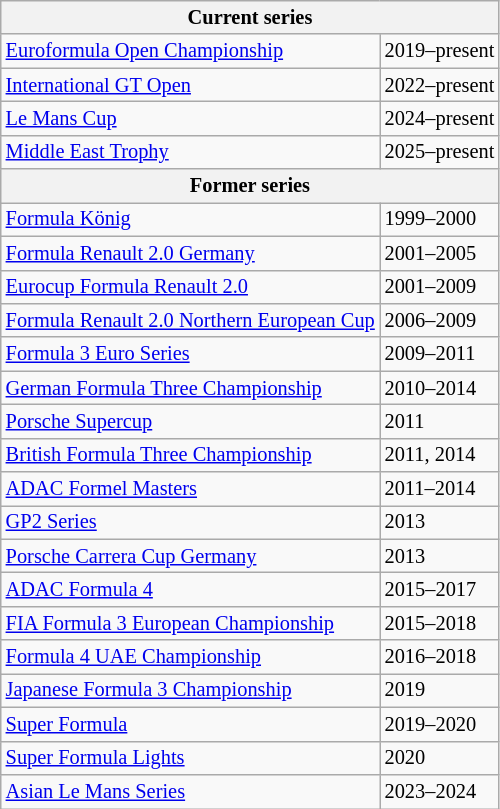<table class="wikitable" border="1" style="font-size:85%;">
<tr>
<th colspan=2>Current series</th>
</tr>
<tr>
<td><a href='#'>Euroformula Open Championship</a></td>
<td>2019–present</td>
</tr>
<tr>
<td><a href='#'>International GT Open</a></td>
<td>2022–present</td>
</tr>
<tr>
<td><a href='#'>Le Mans Cup</a></td>
<td>2024–present</td>
</tr>
<tr>
<td><a href='#'>Middle East Trophy</a></td>
<td>2025–present</td>
</tr>
<tr>
<th colspan=2>Former series</th>
</tr>
<tr>
<td><a href='#'>Formula König</a></td>
<td>1999–2000</td>
</tr>
<tr>
<td><a href='#'>Formula Renault 2.0 Germany</a></td>
<td>2001–2005</td>
</tr>
<tr>
<td><a href='#'>Eurocup Formula Renault 2.0</a></td>
<td>2001–2009</td>
</tr>
<tr>
<td><a href='#'>Formula Renault 2.0 Northern European Cup</a></td>
<td>2006–2009</td>
</tr>
<tr>
<td><a href='#'>Formula 3 Euro Series</a></td>
<td>2009–2011</td>
</tr>
<tr>
<td><a href='#'>German Formula Three Championship</a></td>
<td>2010–2014</td>
</tr>
<tr>
<td><a href='#'>Porsche Supercup</a></td>
<td>2011</td>
</tr>
<tr>
<td><a href='#'>British Formula Three Championship</a></td>
<td>2011, 2014</td>
</tr>
<tr>
<td><a href='#'>ADAC Formel Masters</a></td>
<td>2011–2014</td>
</tr>
<tr>
<td><a href='#'>GP2 Series</a></td>
<td>2013</td>
</tr>
<tr>
<td><a href='#'>Porsche Carrera Cup Germany</a></td>
<td>2013</td>
</tr>
<tr>
<td><a href='#'>ADAC Formula 4</a></td>
<td>2015–2017</td>
</tr>
<tr>
<td><a href='#'>FIA Formula 3 European Championship</a></td>
<td>2015–2018</td>
</tr>
<tr>
<td><a href='#'>Formula 4 UAE Championship</a></td>
<td>2016–2018</td>
</tr>
<tr>
<td><a href='#'>Japanese Formula 3 Championship</a></td>
<td>2019</td>
</tr>
<tr>
<td><a href='#'>Super Formula</a></td>
<td>2019–2020</td>
</tr>
<tr>
<td><a href='#'>Super Formula Lights</a></td>
<td>2020</td>
</tr>
<tr>
<td><a href='#'>Asian Le Mans Series</a></td>
<td>2023–2024</td>
</tr>
</table>
